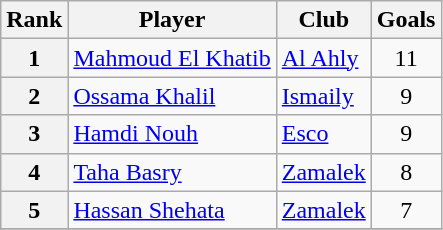<table class="wikitable" style="text-align:center">
<tr>
<th>Rank</th>
<th>Player</th>
<th>Club</th>
<th>Goals</th>
</tr>
<tr>
<th>1</th>
<td align="left"> <a href='#'>Mahmoud El Khatib</a></td>
<td align="left"><a href='#'>Al Ahly</a></td>
<td>11</td>
</tr>
<tr>
<th>2</th>
<td align="left"> <a href='#'>Ossama Khalil</a></td>
<td align="left"><a href='#'>Ismaily</a></td>
<td>9</td>
</tr>
<tr>
<th>3</th>
<td align="left"> <a href='#'>Hamdi Nouh</a></td>
<td align="left"><a href='#'>Esco</a></td>
<td>9</td>
</tr>
<tr>
<th>4</th>
<td align="left"> <a href='#'>Taha Basry</a></td>
<td align="left"><a href='#'>Zamalek</a></td>
<td>8</td>
</tr>
<tr>
<th>5</th>
<td align="left"> <a href='#'>Hassan Shehata</a></td>
<td align="left"><a href='#'>Zamalek</a></td>
<td>7</td>
</tr>
<tr>
</tr>
</table>
